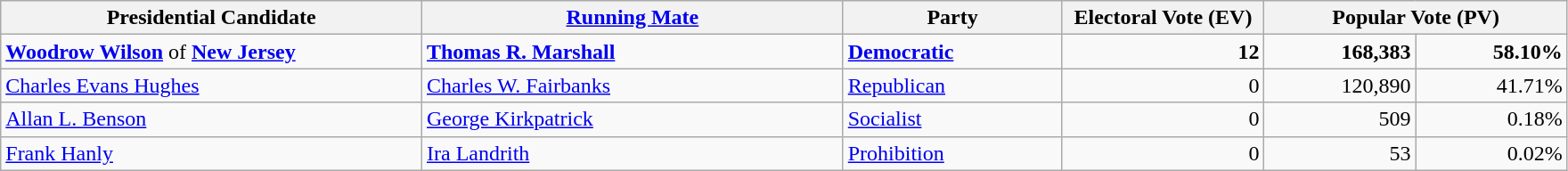<table class="wikitable nowrap">
<tr>
<th width="25%">Presidential Candidate</th>
<th width="25%"><a href='#'>Running Mate</a></th>
<th width="13%">Party</th>
<th width="12%">Electoral Vote (EV)</th>
<th colspan="2" width="18%">Popular Vote (PV)</th>
</tr>
<tr>
<td><strong><a href='#'>Woodrow Wilson</a></strong> of <strong><a href='#'>New Jersey</a></strong></td>
<td><strong><a href='#'>Thomas R. Marshall</a></strong></td>
<td><strong><a href='#'>Democratic</a></strong></td>
<td align="right"><strong>12</strong></td>
<td align="right"><strong>168,383</strong></td>
<td align="right"><strong>58.10%</strong></td>
</tr>
<tr>
<td><a href='#'>Charles Evans Hughes</a></td>
<td><a href='#'>Charles W. Fairbanks</a></td>
<td><a href='#'>Republican</a></td>
<td align="right">0</td>
<td align="right">120,890</td>
<td align="right">41.71%</td>
</tr>
<tr>
<td><a href='#'>Allan L. Benson</a></td>
<td><a href='#'>George Kirkpatrick</a></td>
<td><a href='#'>Socialist</a></td>
<td align="right">0</td>
<td align="right">509</td>
<td align="right">0.18%</td>
</tr>
<tr>
<td><a href='#'>Frank Hanly</a></td>
<td><a href='#'>Ira Landrith</a></td>
<td><a href='#'>Prohibition</a></td>
<td align="right">0</td>
<td align="right">53</td>
<td align="right">0.02%</td>
</tr>
</table>
